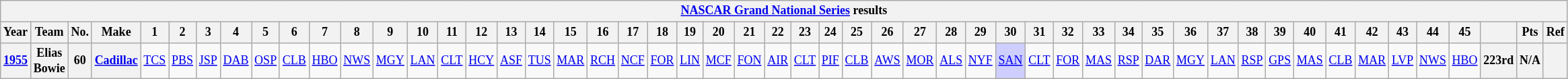<table class="wikitable" style="text-align:center; font-size:75%">
<tr>
<th colspan="52"><a href='#'>NASCAR Grand National Series</a> results</th>
</tr>
<tr>
<th>Year</th>
<th>Team</th>
<th>No.</th>
<th>Make</th>
<th>1</th>
<th>2</th>
<th>3</th>
<th>4</th>
<th>5</th>
<th>6</th>
<th>7</th>
<th>8</th>
<th>9</th>
<th>10</th>
<th>11</th>
<th>12</th>
<th>13</th>
<th>14</th>
<th>15</th>
<th>16</th>
<th>17</th>
<th>18</th>
<th>19</th>
<th>20</th>
<th>21</th>
<th>22</th>
<th>23</th>
<th>24</th>
<th>25</th>
<th>26</th>
<th>27</th>
<th>28</th>
<th>29</th>
<th>30</th>
<th>31</th>
<th>32</th>
<th>33</th>
<th>34</th>
<th>35</th>
<th>36</th>
<th>37</th>
<th>38</th>
<th>39</th>
<th>40</th>
<th>41</th>
<th>42</th>
<th>43</th>
<th>44</th>
<th>45</th>
<th></th>
<th>Pts</th>
<th>Ref</th>
</tr>
<tr>
<th><a href='#'>1955</a></th>
<th>Elias Bowie</th>
<th>60</th>
<th><a href='#'>Cadillac</a></th>
<td><a href='#'>TCS</a></td>
<td><a href='#'>PBS</a></td>
<td><a href='#'>JSP</a></td>
<td><a href='#'>DAB</a></td>
<td><a href='#'>OSP</a></td>
<td><a href='#'>CLB</a></td>
<td><a href='#'>HBO</a></td>
<td><a href='#'>NWS</a></td>
<td><a href='#'>MGY</a></td>
<td><a href='#'>LAN</a></td>
<td><a href='#'>CLT</a></td>
<td><a href='#'>HCY</a></td>
<td><a href='#'>ASF</a></td>
<td><a href='#'>TUS</a></td>
<td><a href='#'>MAR</a></td>
<td><a href='#'>RCH</a></td>
<td><a href='#'>NCF</a></td>
<td><a href='#'>FOR</a></td>
<td><a href='#'>LIN</a></td>
<td><a href='#'>MCF</a></td>
<td><a href='#'>FON</a></td>
<td><a href='#'>AIR</a></td>
<td><a href='#'>CLT</a></td>
<td><a href='#'>PIF</a></td>
<td><a href='#'>CLB</a></td>
<td><a href='#'>AWS</a></td>
<td><a href='#'>MOR</a></td>
<td><a href='#'>ALS</a></td>
<td><a href='#'>NYF</a></td>
<td style="background-color:#CFCFFF"><a href='#'>SAN</a><br></td>
<td><a href='#'>CLT</a></td>
<td><a href='#'>FOR</a></td>
<td><a href='#'>MAS</a></td>
<td><a href='#'>RSP</a></td>
<td><a href='#'>DAR</a></td>
<td><a href='#'>MGY</a></td>
<td><a href='#'>LAN</a></td>
<td><a href='#'>RSP</a></td>
<td><a href='#'>GPS</a></td>
<td><a href='#'>MAS</a></td>
<td><a href='#'>CLB</a></td>
<td><a href='#'>MAR</a></td>
<td><a href='#'>LVP</a></td>
<td><a href='#'>NWS</a></td>
<td><a href='#'>HBO</a></td>
<th>223rd</th>
<th>N/A</th>
<th></th>
</tr>
</table>
